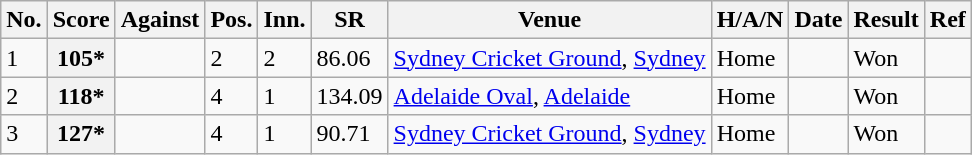<table class="wikitable sortable plainrowheaders" style="font-size: 100%">
<tr>
<th>No.</th>
<th>Score</th>
<th>Against</th>
<th>Pos.</th>
<th>Inn.</th>
<th>SR</th>
<th>Venue</th>
<th>H/A/N</th>
<th>Date</th>
<th>Result</th>
<th>Ref</th>
</tr>
<tr>
<td>1</td>
<th scope="row"> 105* </th>
<td></td>
<td>2</td>
<td>2</td>
<td>86.06</td>
<td><a href='#'>Sydney Cricket Ground</a>, <a href='#'>Sydney</a></td>
<td>Home</td>
<td></td>
<td>Won</td>
<td></td>
</tr>
<tr>
<td>2</td>
<th scope="row"> 118*  </th>
<td></td>
<td>4</td>
<td>1</td>
<td>134.09</td>
<td><a href='#'>Adelaide Oval</a>, <a href='#'>Adelaide</a></td>
<td>Home</td>
<td></td>
<td>Won</td>
<td></td>
</tr>
<tr>
<td>3</td>
<th scope="row"> 127* </th>
<td></td>
<td>4</td>
<td>1</td>
<td>90.71</td>
<td><a href='#'>Sydney Cricket Ground</a>, <a href='#'>Sydney</a></td>
<td>Home</td>
<td></td>
<td>Won</td>
<td></td>
</tr>
</table>
